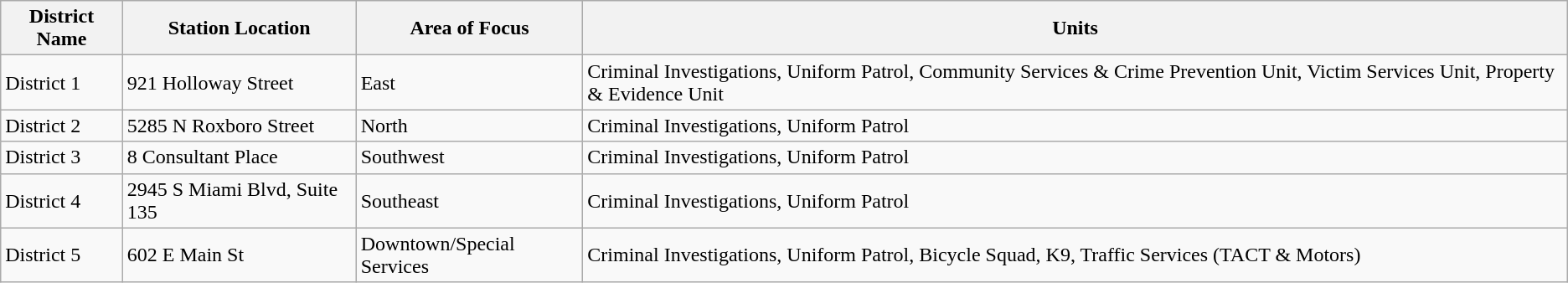<table border="1" cellspacing="0" cellpadding="5" style="border-collapse:collapse;" class="wikitable">
<tr>
<th>District Name</th>
<th>Station Location</th>
<th>Area of Focus</th>
<th>Units</th>
</tr>
<tr>
<td>District 1</td>
<td>921 Holloway Street</td>
<td>East</td>
<td>Criminal Investigations, Uniform Patrol, Community Services & Crime Prevention Unit, Victim Services Unit, Property & Evidence Unit</td>
</tr>
<tr>
<td>District 2</td>
<td>5285 N Roxboro Street</td>
<td>North</td>
<td>Criminal Investigations, Uniform Patrol</td>
</tr>
<tr>
<td>District 3</td>
<td>8 Consultant Place</td>
<td>Southwest</td>
<td>Criminal Investigations, Uniform Patrol</td>
</tr>
<tr>
<td>District 4</td>
<td>2945 S Miami Blvd, Suite 135</td>
<td>Southeast</td>
<td>Criminal Investigations, Uniform Patrol</td>
</tr>
<tr>
<td>District 5</td>
<td>602 E Main St</td>
<td>Downtown/Special Services</td>
<td>Criminal Investigations, Uniform Patrol, Bicycle Squad, K9, Traffic Services (TACT & Motors)</td>
</tr>
</table>
